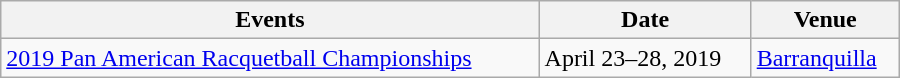<table class="wikitable" width=600>
<tr>
<th>Events</th>
<th>Date</th>
<th>Venue</th>
</tr>
<tr>
<td><a href='#'>2019 Pan American Racquetball Championships</a></td>
<td>April 23–28, 2019</td>
<td> <a href='#'>Barranquilla</a></td>
</tr>
</table>
